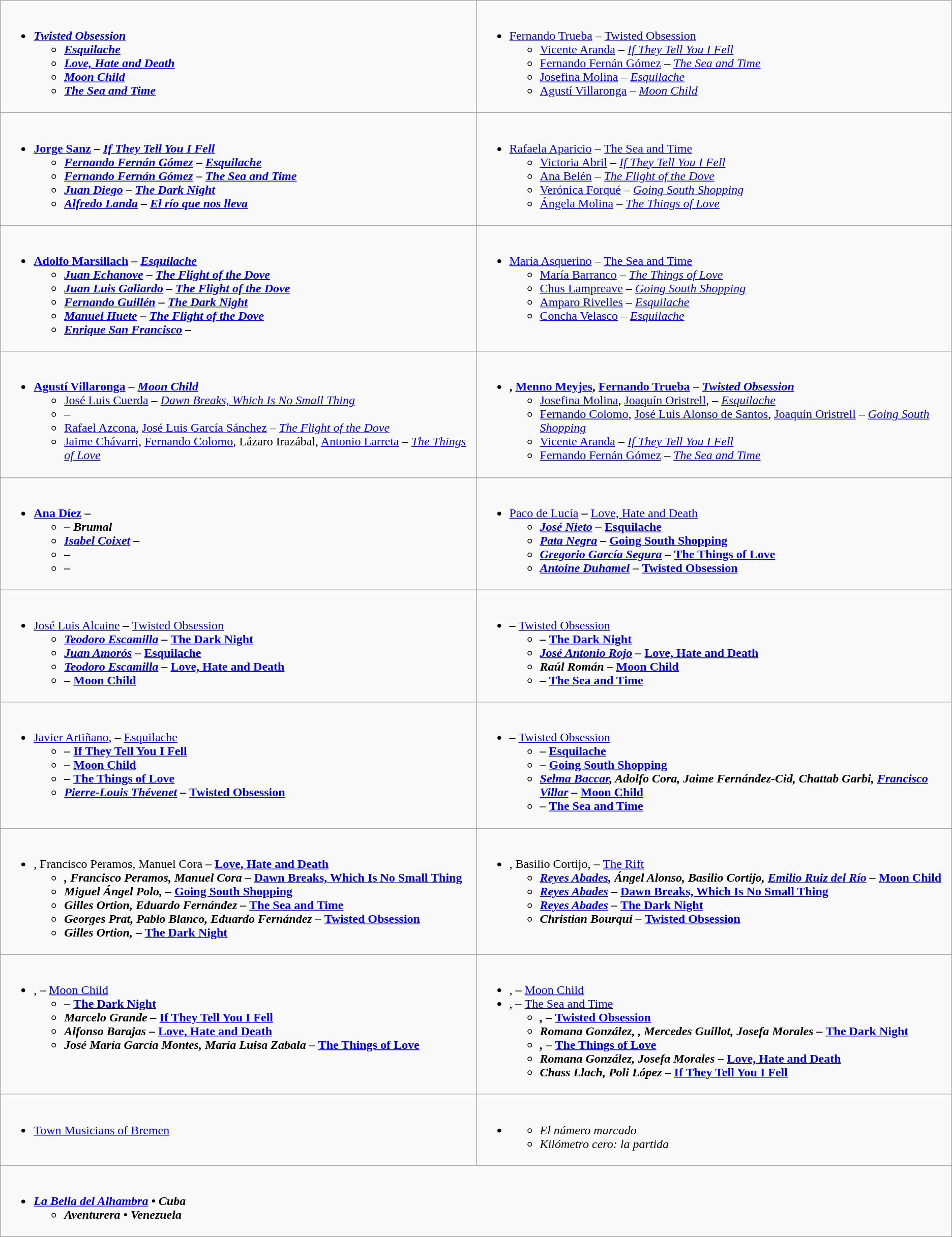<table class=wikitable style="width=100%">
<tr>
<td style="vertical-align:top;" width="50%"><br><ul><li><strong> <em><a href='#'>Twisted Obsession</a><strong><em><ul><li></em><a href='#'>Esquilache</a><em></li><li></em><a href='#'>Love, Hate and Death</a><em></li><li></em><a href='#'>Moon Child</a><em></li><li></em><a href='#'>The Sea and Time</a><em></li></ul></li></ul></td>
<td style="vertical-align:top;" width="50%"><br><ul><li></strong> <a href='#'>Fernando Trueba</a> – </em><a href='#'>Twisted Obsession</a></em></strong><ul><li><a href='#'>Vicente Aranda</a> – <em><a href='#'>If They Tell You I Fell</a></em></li><li><a href='#'>Fernando Fernán Gómez</a> – <em><a href='#'>The Sea and Time</a></em></li><li><a href='#'>Josefina Molina</a> – <em><a href='#'>Esquilache</a></em></li><li><a href='#'>Agustí Villaronga</a> – <em><a href='#'>Moon Child</a></em></li></ul></li></ul></td>
</tr>
<tr>
<td style="vertical-align:top;" width="50%"><br><ul><li><strong> <a href='#'>Jorge Sanz</a> – <em><a href='#'>If They Tell You I Fell</a><strong><em><ul><li><a href='#'>Fernando Fernán Gómez</a> – </em><a href='#'>Esquilache</a><em></li><li><a href='#'>Fernando Fernán Gómez</a> – </em><a href='#'>The Sea and Time</a><em></li><li><a href='#'>Juan Diego</a> – </em><a href='#'>The Dark Night</a><em></li><li><a href='#'>Alfredo Landa</a> – </em><a href='#'>El río que nos lleva</a><em></li></ul></li></ul></td>
<td style="vertical-align:top;" width="50%"><br><ul><li></strong> <a href='#'>Rafaela Aparicio</a> – </em><a href='#'>The Sea and Time</a></em></strong><ul><li><a href='#'>Victoria Abril</a> – <em><a href='#'>If They Tell You I Fell</a></em></li><li><a href='#'>Ana Belén</a> – <em><a href='#'>The Flight of the Dove</a></em></li><li><a href='#'>Verónica Forqué</a> – <em><a href='#'>Going South Shopping</a></em></li><li><a href='#'>Ángela Molina</a> – <em><a href='#'>The Things of Love</a></em></li></ul></li></ul></td>
</tr>
<tr>
<td style="vertical-align:top;" width="50%"><br><ul><li><strong><a href='#'>Adolfo Marsillach</a> – <em><a href='#'>Esquilache</a><strong><em><ul><li><a href='#'>Juan Echanove</a> – </em><a href='#'>The Flight of the Dove</a><em></li><li><a href='#'>Juan Luis Galiardo</a> – </em><a href='#'>The Flight of the Dove</a><em></li><li><a href='#'>Fernando Guillén</a> – </em><a href='#'>The Dark Night</a><em></li><li><a href='#'>Manuel Huete</a> – </em><a href='#'>The Flight of the Dove</a><em></li><li><a href='#'>Enrique San Francisco</a> – </em><em></li></ul></li></ul></td>
<td style="vertical-align:top;" width="50%"><br><ul><li></strong><a href='#'>María Asquerino</a> – </em><a href='#'>The Sea and Time</a></em></strong><ul><li><a href='#'>María Barranco</a> – <em><a href='#'>The Things of Love</a></em></li><li><a href='#'>Chus Lampreave</a> – <em><a href='#'>Going South Shopping</a></em></li><li><a href='#'>Amparo Rivelles</a> – <em><a href='#'>Esquilache</a></em></li><li><a href='#'>Concha Velasco</a> – <em><a href='#'>Esquilache</a></em></li></ul></li></ul></td>
</tr>
<tr>
<td style="vertical-align:top;" width="50%"><br><ul><li><strong><a href='#'>Agustí Villaronga</a></strong> – <strong><em><a href='#'>Moon Child</a></em></strong><ul><li><a href='#'>José Luis Cuerda</a>  – <em><a href='#'>Dawn Breaks, Which Is No Small Thing</a></em></li><li>  – <em></em></li><li><a href='#'>Rafael Azcona</a>, <a href='#'>José Luis García Sánchez</a>  – <em><a href='#'>The Flight of the Dove</a></em></li><li><a href='#'>Jaime Chávarri</a>, <a href='#'>Fernando Colomo</a>, Lázaro Irazábal, <a href='#'>Antonio Larreta</a>  – <em><a href='#'>The Things of Love</a></em></li></ul></li></ul></td>
<td style="vertical-align:top;" width="50%"><br><ul><li><strong>, <a href='#'>Menno Meyjes</a>, <a href='#'>Fernando Trueba</a></strong> – <strong><em><a href='#'>Twisted Obsession</a></em></strong><ul><li><a href='#'>Josefina Molina</a>, <a href='#'>Joaquín Oristrell</a>,  –  <em><a href='#'>Esquilache</a></em></li><li><a href='#'>Fernando Colomo</a>, <a href='#'>José Luis Alonso de Santos</a>, <a href='#'>Joaquín Oristrell</a>  –  <em><a href='#'>Going South Shopping</a></em></li><li><a href='#'>Vicente Aranda</a>  – <em><a href='#'>If They Tell You I Fell</a></em></li><li><a href='#'>Fernando Fernán Gómez</a>  –  <em><a href='#'>The Sea and Time</a></em></li></ul></li></ul></td>
</tr>
<tr>
<td style="vertical-align:top;" width="50%"><br><ul><li><strong><a href='#'>Ana Díez</a> – <em><strong><em><ul><li> – </em>Brumal<em></li><li><a href='#'>Isabel Coixet</a> – </em><em></li><li> – </em><em></li><li> – </em><em></li></ul></li></ul></td>
<td style="vertical-align:top;" width="50%"><br><ul><li></strong> <a href='#'>Paco de Lucía</a><strong> – </em></strong><a href='#'>Love, Hate and Death</a><strong><em><ul><li><a href='#'>José Nieto</a>  – </em><a href='#'>Esquilache</a><em></li><li><a href='#'>Pata Negra</a>  – </em><a href='#'>Going South Shopping</a><em></li><li><a href='#'>Gregorio García Segura</a>  – </em><a href='#'>The Things of Love</a><em></li><li><a href='#'>Antoine Duhamel</a>  – </em><a href='#'>Twisted Obsession</a><em></li></ul></li></ul></td>
</tr>
<tr>
<td style="vertical-align:top;" width="50%"><br><ul><li></strong><a href='#'>José Luis Alcaine</a><strong> – </em></strong><a href='#'>Twisted Obsession</a><strong><em><ul><li><a href='#'>Teodoro Escamilla</a>  – </em><a href='#'>The Dark Night</a><em></li><li><a href='#'>Juan Amorós</a> – </em><a href='#'>Esquilache</a><em></li><li><a href='#'>Teodoro Escamilla</a> – </em><a href='#'>Love, Hate and Death</a><em></li><li> – </em><a href='#'>Moon Child</a><em></li></ul></li></ul></td>
<td style="vertical-align:top;" width="50%"><br><ul><li></strong><strong>  – </em></strong><a href='#'>Twisted Obsession</a><strong><em><ul><li> – </em><a href='#'>The Dark Night</a><em></li><li><a href='#'>José Antonio Rojo</a> – </em><a href='#'>Love, Hate and Death</a><em></li><li>Raúl Román –  </em><a href='#'>Moon Child</a><em></li><li> – </em><a href='#'>The Sea and Time</a><em></li></ul></li></ul></td>
</tr>
<tr>
<td style="vertical-align:top;" width="50%"><br><ul><li></strong><a href='#'>Javier Artiñano</a>, <strong>  – </em></strong><a href='#'>Esquilache</a><strong><em><ul><li> – </em><a href='#'>If They Tell You I Fell</a><em></li><li> – </em><a href='#'>Moon Child</a><em></li><li> – </em><a href='#'>The Things of Love</a><em></li><li><a href='#'>Pierre-Louis Thévenet</a> – </em><a href='#'>Twisted Obsession</a><em></li></ul></li></ul></td>
<td style="vertical-align:top;" width="50%"><br><ul><li></strong><strong> – </em></strong><a href='#'>Twisted Obsession</a><strong><em><ul><li> – </em><a href='#'>Esquilache</a><em></li><li> – </em><a href='#'>Going South Shopping</a><em></li><li><a href='#'>Selma Baccar</a>, Adolfo Cora, Jaime Fernández-Cid, Chattab Garbi, <a href='#'>Francisco Villar</a> – </em><a href='#'>Moon Child</a><em></li><li> – </em><a href='#'>The Sea and Time</a><em></li></ul></li></ul></td>
</tr>
<tr>
<td style="vertical-align:top;" width="50%"><br><ul><li></strong>, Francisco Peramos, Manuel Cora<strong> – </em><a href='#'>Love, Hate and Death</a><em><ul><li>, Francisco Peramos, Manuel Cora  – </em><a href='#'>Dawn Breaks, Which Is No Small Thing</a><em></li><li>Miguel Ángel Polo,   – </em><a href='#'>Going South Shopping</a><em></li><li>Gilles Ortion, Eduardo Fernández  – </em><a href='#'>The Sea and Time</a><em></li><li>Georges Prat, Pablo Blanco, Eduardo Fernández – </em><a href='#'>Twisted Obsession</a><em></li><li>Gilles Ortion, </em> – <a href='#'>The Dark Night</a><em></li></ul></li></ul></td>
<td style="vertical-align:top;" width="50%"><br><ul><li></strong>, Basilio Cortijo, <strong> – </em></strong><a href='#'>The Rift</a><strong><em><ul><li><a href='#'>Reyes Abades</a>, Ángel Alonso, Basilio Cortijo, <a href='#'>Emilio Ruiz del Río</a>  – </em><a href='#'>Moon Child</a><em></li><li><a href='#'>Reyes Abades</a></em> – <a href='#'>Dawn Breaks, Which Is No Small Thing</a><em></li><li><a href='#'>Reyes Abades</a> – </em><a href='#'>The Dark Night</a><em></li><li>Christian Bourqui  – </em><a href='#'>Twisted Obsession</a><em></li></ul></li></ul></td>
</tr>
<tr>
<td style="vertical-align:top;" width="50%"><br><ul><li></strong>, <strong> – </em></strong><a href='#'>Moon Child</a><strong><em><ul><li>  – </em><a href='#'>The Dark Night</a><em></li><li>Marcelo Grande – </em><a href='#'>If They Tell You I Fell</a><em></li><li>Alfonso Barajas</em> – <a href='#'>Love, Hate and Death</a><em></li><li>José María García Montes, María Luisa Zabala – </em><a href='#'>The Things of Love</a><em></li></ul></li></ul></td>
<td style="vertical-align:top;" width="50%"><br><ul><li></strong>, <strong>  – </em></strong><a href='#'>Moon Child</a><strong><em></li><li></strong>, <strong> – </em></strong><a href='#'>The Sea and Time</a><strong><em><ul><li>,  – </em><a href='#'>Twisted Obsession</a><em></li><li>Romana González, , Mercedes Guillot, Josefa Morales – </em><a href='#'>The Dark Night</a><em></li><li>,  – </em><a href='#'>The Things of Love</a><em></li><li>Romana González, Josefa Morales – </em><a href='#'>Love, Hate and Death</a><em></li><li>Chass Llach, Poli López – </em><a href='#'>If They Tell You I Fell</a><em></li></ul></li></ul></td>
</tr>
<tr>
<td style="vertical-align:top;" width="50%"><br><ul><li></strong> </em><a href='#'>Town Musicians of Bremen</a></em></strong></li></ul></td>
<td style="vertical-align:top;" width="50%"><br><ul><li><strong><em> </em></strong><ul><li><em>El número marcado</em></li><li><em>Kilómetro cero: la partida</em></li></ul></li></ul></td>
</tr>
<tr>
<td style="vertical-align:top;" width="100%" colspan = "2"><br><ul><li><strong> <em><a href='#'>La Bella del Alhambra</a><strong><em> • Cuba<ul><li></em>Aventurera<em> • Venezuela</li></ul></li></ul></td>
</tr>
</table>
